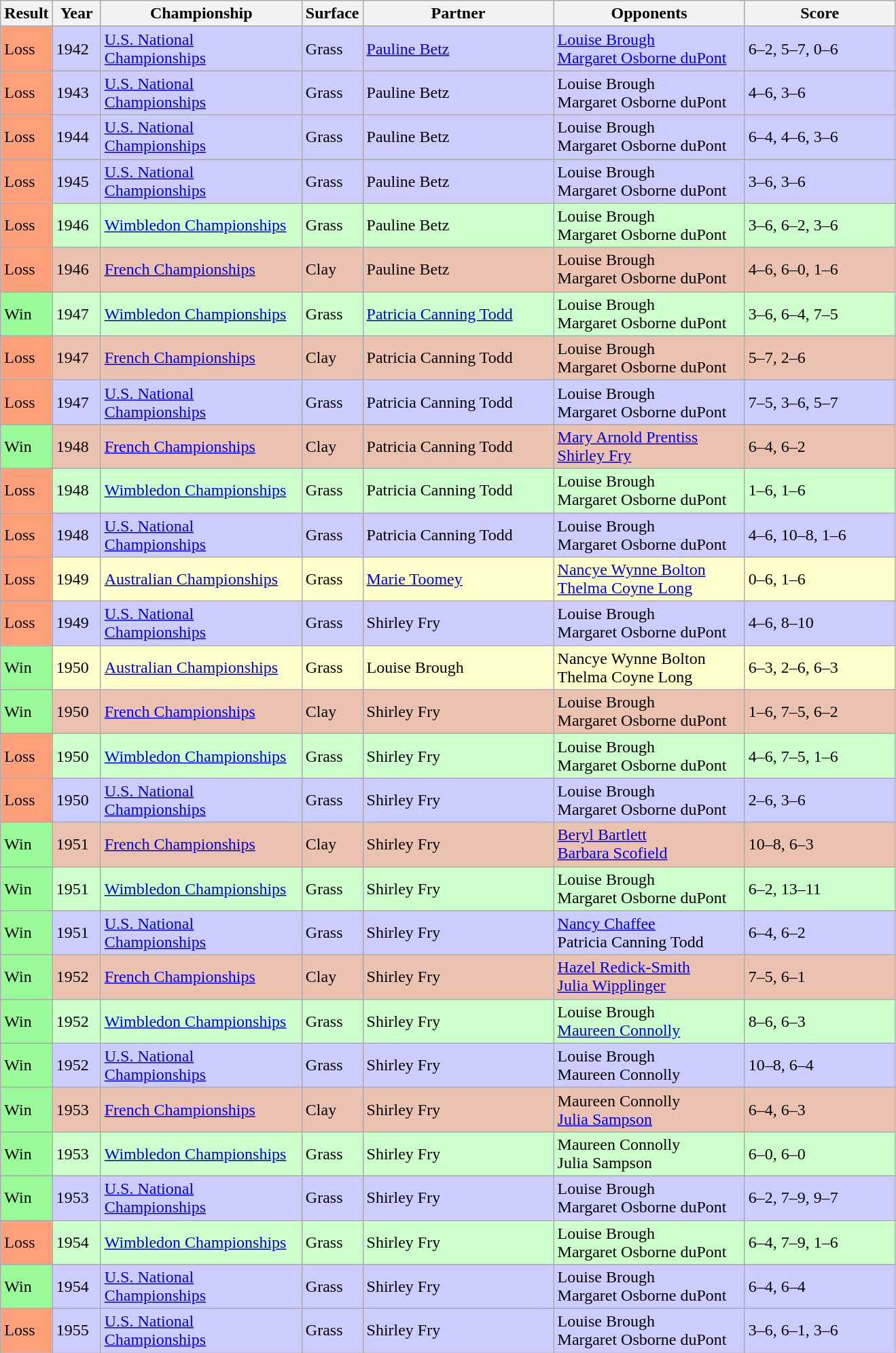<table class='sortable wikitable'>
<tr>
<th style="width:40px">Result</th>
<th style="width:40px">Year</th>
<th style="width:190px">Championship</th>
<th style="width:50px">Surface</th>
<th style="width:180px">Partner</th>
<th style="width:180px">Opponents</th>
<th style="width:140px" class="unsortable">Score</th>
</tr>
<tr style="background:#ccf;">
<td style="background:#ffa07a;">Loss</td>
<td>1942</td>
<td><a href='#'>U.S. National Championships</a></td>
<td>Grass</td>
<td> <a href='#'>Pauline Betz</a></td>
<td> <a href='#'>Louise Brough</a> <br>  <a href='#'>Margaret Osborne duPont</a></td>
<td>6–2, 5–7, 0–6</td>
</tr>
<tr style="background:#ccf;">
<td style="background:#ffa07a;">Loss</td>
<td>1943</td>
<td><a href='#'>U.S. National Championships</a></td>
<td>Grass</td>
<td> Pauline Betz</td>
<td> Louise Brough <br>  Margaret Osborne duPont</td>
<td>4–6, 3–6</td>
</tr>
<tr style="background:#ccf;">
<td style="background:#ffa07a;">Loss</td>
<td>1944</td>
<td><a href='#'>U.S. National Championships</a></td>
<td>Grass</td>
<td> Pauline Betz</td>
<td> Louise Brough <br>  Margaret Osborne duPont</td>
<td>6–4, 4–6, 3–6</td>
</tr>
<tr style="background:#ccf;">
<td style="background:#ffa07a;">Loss</td>
<td>1945</td>
<td><a href='#'>U.S. National Championships</a></td>
<td>Grass</td>
<td> Pauline Betz</td>
<td> Louise Brough <br>  Margaret Osborne duPont</td>
<td>3–6, 3–6</td>
</tr>
<tr style="background:#cfc;">
<td style="background:#ffa07a;">Loss</td>
<td>1946</td>
<td><a href='#'>Wimbledon Championships</a></td>
<td>Grass</td>
<td> Pauline Betz</td>
<td> Louise Brough <br>  Margaret Osborne duPont</td>
<td>3–6, 6–2, 3–6</td>
</tr>
<tr style="background:#ebc2af;">
<td style="background:#ffa07a;">Loss</td>
<td>1946</td>
<td><a href='#'>French Championships</a></td>
<td>Clay</td>
<td> Pauline Betz</td>
<td> Louise Brough <br> Margaret Osborne duPont</td>
<td>4–6, 6–0, 1–6</td>
</tr>
<tr style="background:#cfc;">
<td style="background:#98fb98;">Win</td>
<td>1947</td>
<td><a href='#'>Wimbledon Championships</a></td>
<td>Grass</td>
<td> <a href='#'>Patricia Canning Todd</a></td>
<td> Louise Brough <br>  Margaret Osborne duPont</td>
<td>3–6, 6–4, 7–5</td>
</tr>
<tr style="background:#ebc2af;">
<td style="background:#ffa07a;">Loss</td>
<td>1947</td>
<td><a href='#'>French Championships</a></td>
<td>Clay</td>
<td> Patricia Canning Todd</td>
<td> Louise Brough <br>  Margaret Osborne duPont</td>
<td>5–7, 2–6</td>
</tr>
<tr style="background:#ccf;">
<td style="background:#ffa07a;">Loss</td>
<td>1947</td>
<td><a href='#'>U.S. National Championships</a></td>
<td>Grass</td>
<td> Patricia Canning Todd</td>
<td> Louise Brough <br>  Margaret Osborne duPont</td>
<td>7–5, 3–6, 5–7</td>
</tr>
<tr style="background:#ebc2af;">
<td style="background:#98fb98;">Win</td>
<td>1948</td>
<td><a href='#'>French Championships</a></td>
<td>Clay</td>
<td> Patricia Canning Todd</td>
<td> <a href='#'>Mary Arnold Prentiss</a> <br>  <a href='#'>Shirley Fry</a></td>
<td>6–4, 6–2</td>
</tr>
<tr style="background:#cfc;">
<td style="background:#ffa07a;">Loss</td>
<td>1948</td>
<td><a href='#'>Wimbledon Championships</a></td>
<td>Grass</td>
<td> Patricia Canning Todd</td>
<td> Louise Brough <br>  Margaret Osborne duPont</td>
<td>1–6, 1–6</td>
</tr>
<tr style="background:#ccf;">
<td style="background:#ffa07a;">Loss</td>
<td>1948</td>
<td><a href='#'>U.S. National Championships</a></td>
<td>Grass</td>
<td> Patricia Canning Todd</td>
<td> Louise Brough <br>  Margaret Osborne duPont</td>
<td>4–6, 10–8, 1–6</td>
</tr>
<tr style="background:#ffc;">
<td style="background:#ffa07a;">Loss</td>
<td>1949</td>
<td><a href='#'>Australian Championships</a></td>
<td>Grass</td>
<td> <a href='#'>Marie Toomey</a></td>
<td> <a href='#'>Nancye Wynne Bolton</a> <br>  <a href='#'>Thelma Coyne Long</a></td>
<td>0–6, 1–6</td>
</tr>
<tr style="background:#ccf;">
<td style="background:#ffa07a;">Loss</td>
<td>1949</td>
<td><a href='#'>U.S. National Championships</a></td>
<td>Grass</td>
<td> Shirley Fry</td>
<td> Louise Brough <br>  Margaret Osborne duPont</td>
<td>4–6, 8–10</td>
</tr>
<tr style="background:#ffc;">
<td style="background:#98fb98;">Win</td>
<td>1950</td>
<td><a href='#'>Australian Championships</a></td>
<td>Grass</td>
<td> Louise Brough</td>
<td> Nancye Wynne Bolton <br>  Thelma Coyne Long</td>
<td>6–3, 2–6, 6–3</td>
</tr>
<tr style="background:#ebc2af;">
<td style="background:#98fb98;">Win</td>
<td>1950</td>
<td><a href='#'>French Championships</a></td>
<td>Clay</td>
<td> Shirley Fry</td>
<td> Louise Brough <br>  Margaret Osborne duPont</td>
<td>1–6, 7–5, 6–2</td>
</tr>
<tr style="background:#cfc;">
<td style="background:#ffa07a;">Loss</td>
<td>1950</td>
<td><a href='#'>Wimbledon Championships</a></td>
<td>Grass</td>
<td> Shirley Fry</td>
<td> Louise Brough <br>  Margaret Osborne duPont</td>
<td>4–6, 7–5, 1–6</td>
</tr>
<tr style="background:#ccf;">
<td style="background:#ffa07a;">Loss</td>
<td>1950</td>
<td><a href='#'>U.S. National Championships</a></td>
<td>Grass</td>
<td> Shirley Fry</td>
<td> Louise Brough <br>  Margaret Osborne duPont</td>
<td>2–6, 3–6</td>
</tr>
<tr style="background:#ebc2af;">
<td style="background:#98fb98;">Win</td>
<td>1951</td>
<td><a href='#'>French Championships</a></td>
<td>Clay</td>
<td> Shirley Fry</td>
<td> <a href='#'>Beryl Bartlett</a> <br>  <a href='#'>Barbara Scofield</a></td>
<td>10–8, 6–3</td>
</tr>
<tr style="background:#cfc;">
<td style="background:#98fb98;">Win</td>
<td>1951</td>
<td><a href='#'>Wimbledon Championships</a></td>
<td>Grass</td>
<td> Shirley Fry</td>
<td> Louise Brough <br>  Margaret Osborne duPont</td>
<td>6–2, 13–11</td>
</tr>
<tr style="background:#ccf;">
<td style="background:#98fb98;">Win</td>
<td>1951</td>
<td><a href='#'>U.S. National Championships</a></td>
<td>Grass</td>
<td> Shirley Fry</td>
<td> <a href='#'>Nancy Chaffee</a> <br>  Patricia Canning Todd</td>
<td>6–4, 6–2</td>
</tr>
<tr style="background:#ebc2af;">
<td style="background:#98fb98;">Win</td>
<td>1952</td>
<td><a href='#'>French Championships</a></td>
<td>Clay</td>
<td> Shirley Fry</td>
<td> <a href='#'>Hazel Redick-Smith</a> <br>  <a href='#'>Julia Wipplinger</a></td>
<td>7–5, 6–1</td>
</tr>
<tr style="background:#cfc;">
<td style="background:#98fb98;">Win</td>
<td>1952</td>
<td><a href='#'>Wimbledon Championships</a></td>
<td>Grass</td>
<td> Shirley Fry</td>
<td> Louise Brough <br>  <a href='#'>Maureen Connolly</a></td>
<td>8–6, 6–3</td>
</tr>
<tr style="background:#ccf;">
<td style="background:#98fb98;">Win</td>
<td>1952</td>
<td><a href='#'>U.S. National Championships</a></td>
<td>Grass</td>
<td> Shirley Fry</td>
<td> Louise Brough <br>  Maureen Connolly</td>
<td>10–8, 6–4</td>
</tr>
<tr style="background:#ebc2af;">
<td style="background:#98fb98;">Win</td>
<td>1953</td>
<td><a href='#'>French Championships</a></td>
<td>Clay</td>
<td> Shirley Fry</td>
<td> Maureen Connolly <br>  <a href='#'>Julia Sampson</a></td>
<td>6–4, 6–3</td>
</tr>
<tr style="background:#cfc;">
<td style="background:#98fb98;">Win</td>
<td>1953</td>
<td><a href='#'>Wimbledon Championships</a></td>
<td>Grass</td>
<td> Shirley Fry</td>
<td> Maureen Connolly <br>  Julia Sampson</td>
<td>6–0, 6–0</td>
</tr>
<tr style="background:#ccf;">
<td style="background:#98fb98;">Win</td>
<td>1953</td>
<td><a href='#'>U.S. National Championships</a></td>
<td>Grass</td>
<td> Shirley Fry</td>
<td> Louise Brough <br>  Margaret Osborne duPont</td>
<td>6–2, 7–9, 9–7</td>
</tr>
<tr style="background:#cfc;">
<td style="background:#ffa07a;">Loss</td>
<td>1954</td>
<td><a href='#'>Wimbledon Championships</a></td>
<td>Grass</td>
<td> Shirley Fry</td>
<td> Louise Brough <br>  Margaret Osborne duPont</td>
<td>6–4, 7–9, 1–6</td>
</tr>
<tr style="background:#ccf;">
<td style="background:#98fb98;">Win</td>
<td>1954</td>
<td><a href='#'>U.S. National Championships</a></td>
<td>Grass</td>
<td> Shirley Fry</td>
<td> Louise Brough <br>  Margaret Osborne duPont</td>
<td>6–4, 6–4</td>
</tr>
<tr style="background:#ccf;">
<td style="background:#ffa07a;">Loss</td>
<td>1955</td>
<td><a href='#'>U.S. National Championships</a></td>
<td>Grass</td>
<td> Shirley Fry</td>
<td> Louise Brough <br>  Margaret Osborne duPont</td>
<td>3–6, 6–1, 3–6</td>
</tr>
</table>
